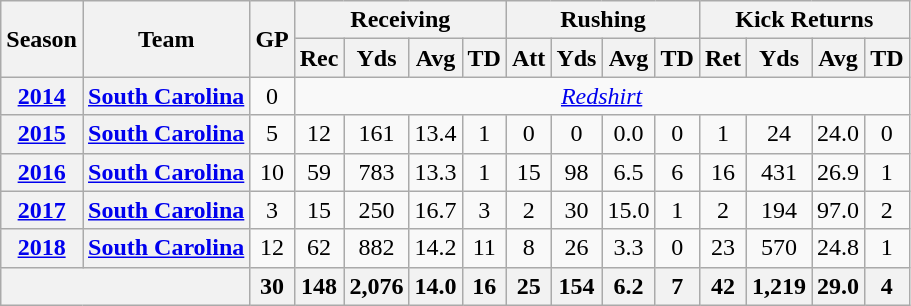<table class=wikitable style="text-align:center;">
<tr>
<th rowspan="2">Season</th>
<th rowspan="2">Team</th>
<th rowspan="2">GP</th>
<th colspan="4">Receiving</th>
<th colspan="4">Rushing</th>
<th colspan="4">Kick Returns</th>
</tr>
<tr>
<th>Rec</th>
<th>Yds</th>
<th>Avg</th>
<th>TD</th>
<th>Att</th>
<th>Yds</th>
<th>Avg</th>
<th>TD</th>
<th>Ret</th>
<th>Yds</th>
<th>Avg</th>
<th>TD</th>
</tr>
<tr>
<th><a href='#'>2014</a></th>
<th><a href='#'>South Carolina</a></th>
<td>0</td>
<td colspan="12"> <em><a href='#'>Redshirt</a></em></td>
</tr>
<tr>
<th><a href='#'>2015</a></th>
<th><a href='#'>South Carolina</a></th>
<td>5</td>
<td>12</td>
<td>161</td>
<td>13.4</td>
<td>1</td>
<td>0</td>
<td>0</td>
<td>0.0</td>
<td>0</td>
<td>1</td>
<td>24</td>
<td>24.0</td>
<td>0</td>
</tr>
<tr>
<th><a href='#'>2016</a></th>
<th><a href='#'>South Carolina</a></th>
<td>10</td>
<td>59</td>
<td>783</td>
<td>13.3</td>
<td>1</td>
<td>15</td>
<td>98</td>
<td>6.5</td>
<td>6</td>
<td>16</td>
<td>431</td>
<td>26.9</td>
<td>1</td>
</tr>
<tr>
<th><a href='#'>2017</a></th>
<th><a href='#'>South Carolina</a></th>
<td>3</td>
<td>15</td>
<td>250</td>
<td>16.7</td>
<td>3</td>
<td>2</td>
<td>30</td>
<td>15.0</td>
<td>1</td>
<td>2</td>
<td>194</td>
<td>97.0</td>
<td>2</td>
</tr>
<tr>
<th><a href='#'>2018</a></th>
<th><a href='#'>South Carolina</a></th>
<td>12</td>
<td>62</td>
<td>882</td>
<td>14.2</td>
<td>11</td>
<td>8</td>
<td>26</td>
<td>3.3</td>
<td>0</td>
<td>23</td>
<td>570</td>
<td>24.8</td>
<td>1</td>
</tr>
<tr>
<th colspan="2"></th>
<th>30</th>
<th>148</th>
<th>2,076</th>
<th>14.0</th>
<th>16</th>
<th>25</th>
<th>154</th>
<th>6.2</th>
<th>7</th>
<th>42</th>
<th>1,219</th>
<th>29.0</th>
<th>4</th>
</tr>
</table>
